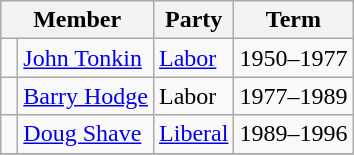<table class="wikitable">
<tr>
<th colspan="2">Member</th>
<th>Party</th>
<th>Term</th>
</tr>
<tr>
<td> </td>
<td><a href='#'>John Tonkin</a></td>
<td><a href='#'>Labor</a></td>
<td>1950–1977</td>
</tr>
<tr>
<td> </td>
<td><a href='#'>Barry Hodge</a></td>
<td>Labor</td>
<td>1977–1989</td>
</tr>
<tr>
<td> </td>
<td><a href='#'>Doug Shave</a></td>
<td><a href='#'>Liberal</a></td>
<td>1989–1996</td>
</tr>
<tr>
</tr>
</table>
